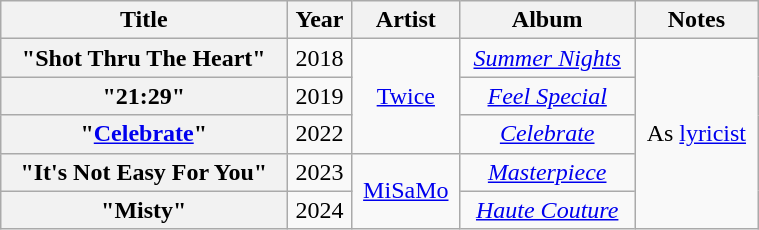<table class="wikitable plainrowheaders" style="text-align:center; width:40%">
<tr>
<th scope="col">Title</th>
<th scope="col">Year</th>
<th scope="col">Artist</th>
<th scope="col">Album</th>
<th scope="col">Notes</th>
</tr>
<tr>
<th scope="row">"Shot Thru The Heart"</th>
<td>2018</td>
<td rowspan="3"><a href='#'>Twice</a></td>
<td><em><a href='#'>Summer Nights</a></em></td>
<td rowspan="5">As <a href='#'>lyricist</a></td>
</tr>
<tr>
<th scope="row">"21:29"</th>
<td>2019</td>
<td><em><a href='#'>Feel Special</a></em></td>
</tr>
<tr>
<th scope="row">"<a href='#'>Celebrate</a>"</th>
<td>2022</td>
<td><em><a href='#'>Celebrate</a></em></td>
</tr>
<tr>
<th scope="row">"It's Not Easy For You"</th>
<td>2023</td>
<td rowspan="2"><a href='#'>MiSaMo</a></td>
<td><em><a href='#'>Masterpiece</a></em></td>
</tr>
<tr>
<th scope="row">"Misty"</th>
<td>2024</td>
<td><em><a href='#'>Haute Couture</a></em></td>
</tr>
</table>
